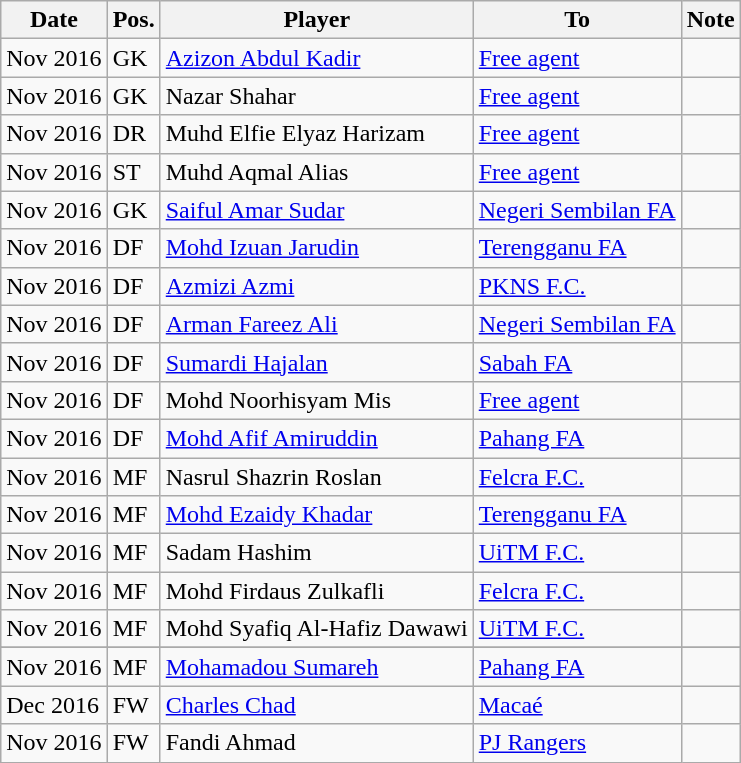<table class="wikitable sortable">
<tr>
<th>Date</th>
<th>Pos.</th>
<th>Player</th>
<th>To</th>
<th>Note</th>
</tr>
<tr>
<td>Nov 2016</td>
<td>GK</td>
<td> <a href='#'>Azizon Abdul Kadir</a></td>
<td><a href='#'>Free agent</a></td>
<td></td>
</tr>
<tr>
<td>Nov 2016</td>
<td>GK</td>
<td> Nazar Shahar</td>
<td><a href='#'>Free agent</a></td>
<td></td>
</tr>
<tr>
<td>Nov 2016</td>
<td>DR</td>
<td> Muhd Elfie Elyaz Harizam</td>
<td><a href='#'>Free agent</a></td>
<td></td>
</tr>
<tr>
<td>Nov 2016</td>
<td>ST</td>
<td> Muhd Aqmal Alias</td>
<td><a href='#'>Free agent</a></td>
<td></td>
</tr>
<tr>
<td>Nov 2016</td>
<td>GK</td>
<td> <a href='#'>Saiful Amar Sudar</a></td>
<td> <a href='#'>Negeri Sembilan FA</a></td>
<td></td>
</tr>
<tr>
<td>Nov 2016</td>
<td>DF</td>
<td> <a href='#'>Mohd Izuan Jarudin</a></td>
<td> <a href='#'>Terengganu FA</a></td>
<td></td>
</tr>
<tr>
<td>Nov 2016</td>
<td>DF</td>
<td> <a href='#'>Azmizi Azmi</a></td>
<td> <a href='#'>PKNS F.C.</a></td>
<td></td>
</tr>
<tr>
<td>Nov 2016</td>
<td>DF</td>
<td> <a href='#'>Arman Fareez Ali</a></td>
<td> <a href='#'>Negeri Sembilan FA</a></td>
<td></td>
</tr>
<tr>
<td>Nov 2016</td>
<td>DF</td>
<td> <a href='#'>Sumardi Hajalan</a></td>
<td> <a href='#'>Sabah FA</a></td>
<td></td>
</tr>
<tr>
<td>Nov 2016</td>
<td>DF</td>
<td> Mohd Noorhisyam Mis</td>
<td><a href='#'>Free agent</a></td>
<td></td>
</tr>
<tr>
<td>Nov 2016</td>
<td>DF</td>
<td> <a href='#'>Mohd Afif Amiruddin</a></td>
<td> <a href='#'>Pahang FA</a></td>
<td></td>
</tr>
<tr>
<td>Nov 2016</td>
<td>MF</td>
<td> Nasrul Shazrin Roslan</td>
<td> <a href='#'>Felcra F.C.</a></td>
<td></td>
</tr>
<tr>
<td>Nov 2016</td>
<td>MF</td>
<td> <a href='#'>Mohd Ezaidy Khadar</a></td>
<td> <a href='#'>Terengganu FA</a></td>
<td></td>
</tr>
<tr>
<td>Nov 2016</td>
<td>MF</td>
<td> Sadam Hashim</td>
<td> <a href='#'>UiTM F.C.</a></td>
<td></td>
</tr>
<tr>
<td>Nov 2016</td>
<td>MF</td>
<td> Mohd Firdaus Zulkafli</td>
<td> <a href='#'>Felcra F.C.</a></td>
<td></td>
</tr>
<tr>
<td>Nov 2016</td>
<td>MF</td>
<td> Mohd Syafiq Al-Hafiz Dawawi</td>
<td> <a href='#'>UiTM F.C.</a></td>
<td></td>
</tr>
<tr>
</tr>
<tr>
<td>Nov 2016</td>
<td>MF</td>
<td> <a href='#'>Mohamadou Sumareh</a></td>
<td> <a href='#'>Pahang FA</a></td>
<td></td>
</tr>
<tr>
<td>Dec 2016</td>
<td>FW</td>
<td> <a href='#'>Charles Chad</a></td>
<td> <a href='#'>Macaé</a></td>
<td></td>
</tr>
<tr>
<td>Nov 2016</td>
<td>FW</td>
<td> Fandi Ahmad</td>
<td> <a href='#'>PJ Rangers</a></td>
<td></td>
</tr>
</table>
